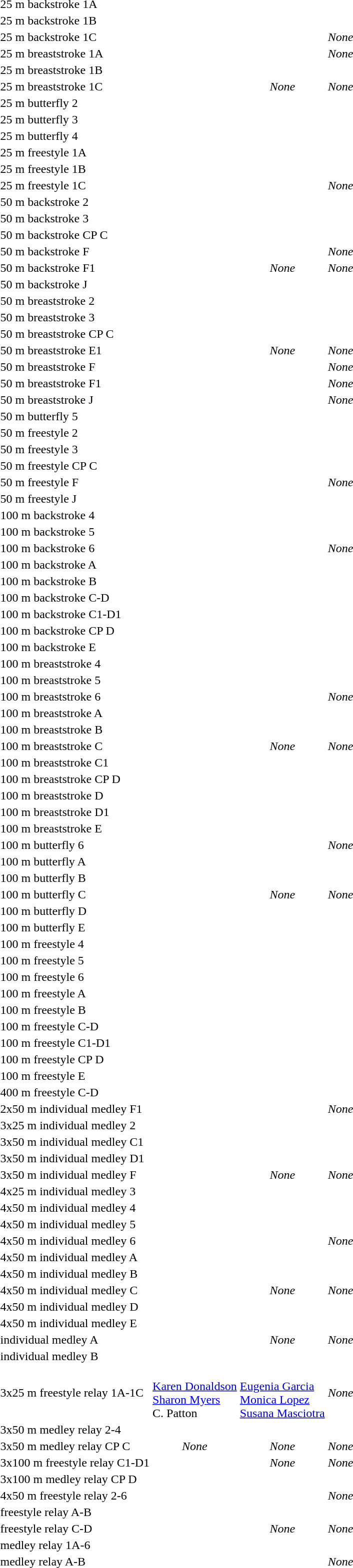<table>
<tr>
<td>25 m backstroke 1A<br></td>
<td></td>
<td></td>
<td></td>
</tr>
<tr>
<td>25 m backstroke 1B<br></td>
<td></td>
<td></td>
<td></td>
</tr>
<tr>
<td>25 m backstroke 1C<br></td>
<td></td>
<td></td>
<td align="center"><em>None</em></td>
</tr>
<tr>
<td>25 m breaststroke 1A<br></td>
<td></td>
<td></td>
<td align="center"><em>None</em></td>
</tr>
<tr>
<td>25 m breaststroke 1B<br></td>
<td></td>
<td></td>
<td></td>
</tr>
<tr>
<td>25 m breaststroke 1C<br></td>
<td></td>
<td align="center"><em>None</em></td>
<td align="center"><em>None</em></td>
</tr>
<tr>
<td>25 m butterfly 2<br></td>
<td></td>
<td></td>
<td></td>
</tr>
<tr>
<td>25 m butterfly 3<br></td>
<td></td>
<td></td>
<td></td>
</tr>
<tr>
<td>25 m butterfly 4<br></td>
<td></td>
<td></td>
<td></td>
</tr>
<tr>
<td>25 m freestyle 1A<br></td>
<td></td>
<td></td>
<td></td>
</tr>
<tr>
<td>25 m freestyle 1B<br></td>
<td></td>
<td></td>
<td></td>
</tr>
<tr>
<td>25 m freestyle 1C<br></td>
<td></td>
<td></td>
<td align="center"><em>None</em></td>
</tr>
<tr>
<td>50 m backstroke 2<br></td>
<td></td>
<td></td>
<td></td>
</tr>
<tr>
<td>50 m backstroke 3<br></td>
<td></td>
<td></td>
<td></td>
</tr>
<tr>
<td>50 m backstroke CP C<br></td>
<td></td>
<td></td>
<td></td>
</tr>
<tr>
<td>50 m backstroke F<br></td>
<td></td>
<td></td>
<td align="center"><em>None</em></td>
</tr>
<tr>
<td>50 m backstroke F1<br></td>
<td></td>
<td align="center"><em>None</em></td>
<td align="center"><em>None</em></td>
</tr>
<tr>
<td>50 m backstroke J<br></td>
<td></td>
<td></td>
<td></td>
</tr>
<tr>
<td>50 m breaststroke 2<br></td>
<td></td>
<td></td>
<td></td>
</tr>
<tr>
<td>50 m breaststroke 3<br></td>
<td></td>
<td></td>
<td></td>
</tr>
<tr>
<td>50 m breaststroke CP C<br></td>
<td></td>
<td></td>
<td></td>
</tr>
<tr>
<td>50 m breaststroke E1<br></td>
<td></td>
<td align="center"><em>None</em></td>
<td align="center"><em>None</em></td>
</tr>
<tr>
<td>50 m breaststroke F<br></td>
<td></td>
<td></td>
<td align="center"><em>None</em></td>
</tr>
<tr>
<td>50 m breaststroke F1<br></td>
<td></td>
<td></td>
<td align="center"><em>None</em></td>
</tr>
<tr>
<td>50 m breaststroke J<br></td>
<td></td>
<td></td>
<td align="center"><em>None</em></td>
</tr>
<tr>
<td>50 m butterfly 5<br></td>
<td></td>
<td></td>
<td></td>
</tr>
<tr>
<td>50 m freestyle 2<br></td>
<td></td>
<td></td>
<td></td>
</tr>
<tr>
<td>50 m freestyle 3<br></td>
<td></td>
<td></td>
<td></td>
</tr>
<tr>
<td>50 m freestyle CP C<br></td>
<td></td>
<td></td>
<td></td>
</tr>
<tr>
<td>50 m freestyle F<br></td>
<td></td>
<td></td>
<td align="center"><em>None</em></td>
</tr>
<tr>
<td>50 m freestyle J<br></td>
<td></td>
<td></td>
<td></td>
</tr>
<tr>
<td>100 m backstroke 4<br></td>
<td></td>
<td></td>
<td></td>
</tr>
<tr>
<td>100 m backstroke 5<br></td>
<td></td>
<td></td>
<td></td>
</tr>
<tr>
<td>100 m backstroke 6<br></td>
<td></td>
<td></td>
<td align="center"><em>None</em></td>
</tr>
<tr>
<td>100 m backstroke A<br></td>
<td></td>
<td></td>
<td></td>
</tr>
<tr>
<td>100 m backstroke B<br></td>
<td></td>
<td></td>
<td></td>
</tr>
<tr>
<td>100 m backstroke C-D<br></td>
<td></td>
<td></td>
<td></td>
</tr>
<tr>
<td>100 m backstroke C1-D1<br></td>
<td></td>
<td></td>
<td></td>
</tr>
<tr>
<td>100 m backstroke CP D<br></td>
<td></td>
<td></td>
<td></td>
</tr>
<tr>
<td>100 m backstroke E<br></td>
<td></td>
<td></td>
<td></td>
</tr>
<tr>
<td>100 m breaststroke 4<br></td>
<td></td>
<td></td>
<td></td>
</tr>
<tr>
<td>100 m breaststroke 5<br></td>
<td></td>
<td></td>
<td></td>
</tr>
<tr>
<td>100 m breaststroke 6<br></td>
<td></td>
<td></td>
<td align="center"><em>None</em></td>
</tr>
<tr>
<td>100 m breaststroke A<br></td>
<td></td>
<td></td>
<td></td>
</tr>
<tr>
<td>100 m breaststroke B<br></td>
<td></td>
<td></td>
<td></td>
</tr>
<tr>
<td>100 m breaststroke C<br></td>
<td></td>
<td align="center"><em>None</em></td>
<td align="center"><em>None</em></td>
</tr>
<tr>
<td>100 m breaststroke C1<br></td>
<td></td>
<td></td>
<td></td>
</tr>
<tr>
<td>100 m breaststroke CP D<br></td>
<td></td>
<td></td>
<td></td>
</tr>
<tr>
<td>100 m breaststroke D<br></td>
<td></td>
<td></td>
<td></td>
</tr>
<tr>
<td>100 m breaststroke D1<br></td>
<td></td>
<td></td>
<td></td>
</tr>
<tr>
<td>100 m breaststroke E<br></td>
<td></td>
<td></td>
<td></td>
</tr>
<tr>
<td>100 m butterfly 6<br></td>
<td></td>
<td></td>
<td align="center"><em>None</em></td>
</tr>
<tr>
<td>100 m butterfly A<br></td>
<td></td>
<td></td>
<td></td>
</tr>
<tr>
<td>100 m butterfly B<br></td>
<td></td>
<td></td>
<td></td>
</tr>
<tr>
<td>100 m butterfly C<br></td>
<td></td>
<td align="center"><em>None</em></td>
<td align="center"><em>None</em></td>
</tr>
<tr>
<td>100 m butterfly D<br></td>
<td></td>
<td></td>
<td></td>
</tr>
<tr>
<td>100 m butterfly E<br></td>
<td></td>
<td></td>
<td></td>
</tr>
<tr>
<td>100 m freestyle 4<br></td>
<td></td>
<td></td>
<td></td>
</tr>
<tr>
<td>100 m freestyle 5<br></td>
<td></td>
<td></td>
<td></td>
</tr>
<tr>
<td>100 m freestyle 6<br></td>
<td></td>
<td></td>
<td></td>
</tr>
<tr>
<td>100 m freestyle A<br></td>
<td></td>
<td></td>
<td></td>
</tr>
<tr>
<td>100 m freestyle B<br></td>
<td></td>
<td></td>
<td></td>
</tr>
<tr>
<td>100 m freestyle C-D<br></td>
<td></td>
<td></td>
<td></td>
</tr>
<tr>
<td>100 m freestyle C1-D1<br></td>
<td></td>
<td></td>
<td></td>
</tr>
<tr>
<td>100 m freestyle CP D<br></td>
<td></td>
<td></td>
<td></td>
</tr>
<tr>
<td>100 m freestyle E<br></td>
<td></td>
<td></td>
<td></td>
</tr>
<tr>
<td>400 m freestyle C-D<br></td>
<td></td>
<td></td>
<td></td>
</tr>
<tr>
<td>2x50 m individual medley F1<br></td>
<td></td>
<td></td>
<td align="center"><em>None</em></td>
</tr>
<tr>
<td>3x25 m individual medley 2<br></td>
<td></td>
<td></td>
<td></td>
</tr>
<tr>
<td>3x50 m individual medley C1<br></td>
<td></td>
<td></td>
<td></td>
</tr>
<tr>
<td>3x50 m individual medley D1<br></td>
<td></td>
<td></td>
<td></td>
</tr>
<tr>
<td>3x50 m individual medley F<br></td>
<td></td>
<td align="center"><em>None</em></td>
<td align="center"><em>None</em></td>
</tr>
<tr>
<td>4x25 m individual medley 3<br></td>
<td></td>
<td></td>
<td></td>
</tr>
<tr>
<td>4x50 m individual medley 4<br></td>
<td></td>
<td></td>
<td></td>
</tr>
<tr>
<td>4x50 m individual medley 5<br></td>
<td></td>
<td></td>
<td></td>
</tr>
<tr>
<td>4x50 m individual medley 6<br></td>
<td></td>
<td></td>
<td align="center"><em>None</em></td>
</tr>
<tr>
<td>4x50 m individual medley A<br></td>
<td></td>
<td></td>
<td></td>
</tr>
<tr>
<td>4x50 m individual medley B<br></td>
<td></td>
<td></td>
<td></td>
</tr>
<tr>
<td>4x50 m individual medley C<br></td>
<td></td>
<td align="center"><em>None</em></td>
<td align="center"><em>None</em></td>
</tr>
<tr>
<td>4x50 m individual medley D<br></td>
<td></td>
<td></td>
<td></td>
</tr>
<tr>
<td>4x50 m individual medley E<br></td>
<td></td>
<td></td>
<td></td>
</tr>
<tr>
<td> individual medley A<br></td>
<td></td>
<td align="center"><em>None</em></td>
<td align="center"><em>None</em></td>
</tr>
<tr>
<td> individual medley B<br></td>
<td></td>
<td></td>
<td></td>
</tr>
<tr>
<td>3x25 m freestyle relay 1A-1C<br></td>
<td valign=top> <br> <a href='#'>Karen Donaldson</a> <br> <a href='#'>Sharon Myers</a> <br> C. Patton</td>
<td valign=top> <br> <a href='#'>Eugenia Garcia</a> <br> <a href='#'>Monica Lopez</a> <br> <a href='#'>Susana Masciotra</a></td>
<td align="center"><em>None</em></td>
</tr>
<tr>
<td>3x50 m medley relay 2-4<br></td>
<td></td>
<td></td>
<td></td>
</tr>
<tr>
<td>3x50 m medley relay CP C<br></td>
<td align="center"><em>None</em></td>
<td align="center"><em>None</em></td>
<td align="center"><em>None</em></td>
</tr>
<tr>
<td>3x100 m freestyle relay C1-D1<br></td>
<td></td>
<td align="center"><em>None</em></td>
<td align="center"><em>None</em></td>
</tr>
<tr>
<td>3x100 m medley relay CP D<br></td>
<td></td>
<td></td>
<td></td>
</tr>
<tr>
<td>4x50 m freestyle relay 2-6<br></td>
<td></td>
<td></td>
<td align="center"><em>None</em></td>
</tr>
<tr>
<td> freestyle relay A-B<br></td>
<td></td>
<td></td>
<td></td>
</tr>
<tr>
<td> freestyle relay C-D<br></td>
<td></td>
<td align="center"><em>None</em></td>
<td align="center"><em>None</em></td>
</tr>
<tr>
<td> medley relay 1A-6<br></td>
<td></td>
<td></td>
<td></td>
</tr>
<tr>
<td> medley relay A-B<br></td>
<td></td>
<td></td>
<td align="center"><em>None</em></td>
</tr>
</table>
